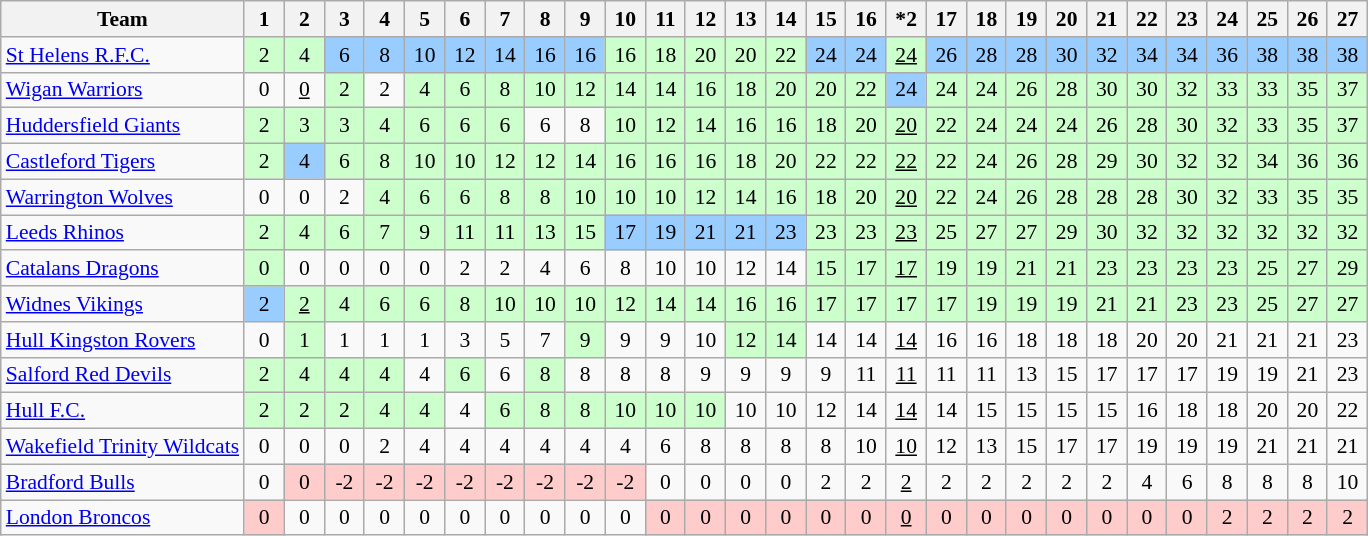<table class="wikitable" style="text-align:center; font-size:90%">
<tr>
<th>Team</th>
<th style="width:20px;" abbr="Round 1">1</th>
<th style="width:20px;" abbr="Round 2">2</th>
<th style="width:20px;" abbr="Round 3">3</th>
<th style="width:20px;" abbr="Round 4">4</th>
<th style="width:20px;" abbr="Round 5">5</th>
<th style="width:20px;" abbr="Round 6">6</th>
<th style="width:20px;" abbr="Round 7">7</th>
<th style="width:20px;" abbr="Round 8">8</th>
<th style="width:20px;" abbr="Round 9">9</th>
<th style="width:20px;" abbr="Round 10">10</th>
<th style="width:20px;" abbr="Round 11">11</th>
<th style="width:20px;" abbr="Round 12">12</th>
<th style="width:20px;" abbr="Round 13">13</th>
<th style="width:20px;" abbr="Round 14">14</th>
<th style="width:20px;" abbr="Round 15">15</th>
<th style="width:20px;" abbr="Round 16">16</th>
<th style="width:20px;" abbr="Round 17">*2</th>
<th style="width:20px;" abbr="Round 18">17</th>
<th style="width:20px;" abbr="Round 19">18</th>
<th style="width:20px;" abbr="Round 15">19</th>
<th style="width:20px;" abbr="Round 15">20</th>
<th style="width:20px;" abbr="Round 15">21</th>
<th style="width:20px;" abbr="Round 15">22</th>
<th style="width:20px;" abbr="Round 15">23</th>
<th style="width:20px;" abbr="Round 15">24</th>
<th style="width:20px;" abbr="Round 15">25</th>
<th style="width:20px;" abbr="Round 15">26</th>
<th style="width:20px;" abbr="Round 15">27</th>
</tr>
<tr>
<td style="text-align:left;"> <a href='#'>St Helens R.F.C.</a></td>
<td style="background:#cfc;">2</td>
<td style="background:#cfc;">4</td>
<td style="background:#9cf;">6</td>
<td style="background:#9cf;">8</td>
<td style="background:#9cf;">10</td>
<td style="background:#9cf;">12</td>
<td style="background:#9cf;">14</td>
<td style="background:#9cf;">16</td>
<td style="background:#9cf;">16</td>
<td style="background:#cfc;">16</td>
<td style="background:#cfc;">18</td>
<td style="background:#cfc;">20</td>
<td style="background:#cfc;">20</td>
<td style="background:#cfc;">22</td>
<td style="background:#9cf;">24</td>
<td style="background:#9cf;">24</td>
<td style="background:#cfc;"><u>24</u></td>
<td style="background:#9cf;">26</td>
<td style="background:#9cf;">28</td>
<td style="background:#9cf;">28</td>
<td style="background:#9cf;">30</td>
<td style="background:#9cf;">32</td>
<td style="background:#9cf;">34</td>
<td style="background:#9cf;">34</td>
<td style="background:#9cf;">36</td>
<td style="background:#9cf;">38</td>
<td style="background:#9cf;">38</td>
<td style="background:#9cf;">38</td>
</tr>
<tr>
<td style="text-align:left;"> <a href='#'>Wigan Warriors</a></td>
<td>0</td>
<td><u>0</u></td>
<td style="background:#cfc;">2</td>
<td>2</td>
<td style="background:#cfc;">4</td>
<td style="background:#cfc;">6</td>
<td style="background:#cfc;">8</td>
<td style="background:#cfc;">10</td>
<td style="background:#cfc;">12</td>
<td style="background:#cfc;">14</td>
<td style="background:#cfc;">14</td>
<td style="background:#cfc;">16</td>
<td style="background:#cfc;">18</td>
<td style="background:#cfc;">20</td>
<td style="background:#cfc;">20</td>
<td style="background:#cfc;">22</td>
<td style="background:#9cf;">24</td>
<td style="background:#cfc;">24</td>
<td style="background:#cfc;">24</td>
<td style="background:#cfc;">26</td>
<td style="background:#cfc;">28</td>
<td style="background:#cfc;">30</td>
<td style="background:#cfc;">30</td>
<td style="background:#cfc;">32</td>
<td style="background:#cfc;">33</td>
<td style="background:#cfc;">33</td>
<td style="background:#cfc;">35</td>
<td style="background:#cfc;">37</td>
</tr>
<tr>
<td style="text-align:left;"> <a href='#'>Huddersfield Giants</a></td>
<td style="background:#cfc;">2</td>
<td style="background:#cfc;">3</td>
<td style="background:#cfc;">3</td>
<td style="background:#cfc;">4</td>
<td style="background:#cfc;">6</td>
<td style="background:#cfc;">6</td>
<td style="background:#cfc;">6</td>
<td>6</td>
<td>8</td>
<td style="background:#cfc;">10</td>
<td style="background:#cfc;">12</td>
<td style="background:#cfc;">14</td>
<td style="background:#cfc;">16</td>
<td style="background:#cfc;">16</td>
<td style="background:#cfc;">18</td>
<td style="background:#cfc;">20</td>
<td style="background:#cfc;"><u>20</u></td>
<td style="background:#cfc;">22</td>
<td style="background:#cfc;">24</td>
<td style="background:#cfc;">24</td>
<td style="background:#cfc;">24</td>
<td style="background:#cfc;">26</td>
<td style="background:#cfc;">28</td>
<td style="background:#cfc;">30</td>
<td style="background:#cfc;">32</td>
<td style="background:#cfc;">33</td>
<td style="background:#cfc;">35</td>
<td style="background:#cfc;">37</td>
</tr>
<tr>
<td style="text-align:left;"> <a href='#'>Castleford Tigers</a></td>
<td style="background:#cfc;">2</td>
<td style="background:#9cf;">4</td>
<td style="background:#cfc;">6</td>
<td style="background:#cfc;">8</td>
<td style="background:#cfc;">10</td>
<td style="background:#cfc;">10</td>
<td style="background:#cfc;">12</td>
<td style="background:#cfc;">12</td>
<td style="background:#cfc;">14</td>
<td style="background:#cfc;">16</td>
<td style="background:#cfc;">16</td>
<td style="background:#cfc;">16</td>
<td style="background:#cfc;">18</td>
<td style="background:#cfc;">20</td>
<td style="background:#cfc;">22</td>
<td style="background:#cfc;">22</td>
<td style="background:#cfc;"><u>22</u></td>
<td style="background:#cfc;">22</td>
<td style="background:#cfc;">24</td>
<td style="background:#cfc;">26</td>
<td style="background:#cfc;">28</td>
<td style="background:#cfc;">29</td>
<td style="background:#cfc;">30</td>
<td style="background:#cfc;">32</td>
<td style="background:#cfc;">32</td>
<td style="background:#cfc;">34</td>
<td style="background:#cfc;">36</td>
<td style="background:#cfc;">36</td>
</tr>
<tr>
<td style="text-align:left;"> <a href='#'>Warrington Wolves</a></td>
<td>0</td>
<td>0</td>
<td>2</td>
<td style="background:#cfc;">4</td>
<td style="background:#cfc;">6</td>
<td style="background:#cfc;">6</td>
<td style="background:#cfc;">8</td>
<td style="background:#cfc;">8</td>
<td style="background:#cfc;">10</td>
<td style="background:#cfc;">10</td>
<td style="background:#cfc;">10</td>
<td style="background:#cfc;">12</td>
<td style="background:#cfc;">14</td>
<td style="background:#cfc;">16</td>
<td style="background:#cfc;">18</td>
<td style="background:#cfc;">20</td>
<td style="background:#cfc;"><u>20</u></td>
<td style="background:#cfc;">22</td>
<td style="background:#cfc;">24</td>
<td style="background:#cfc;">26</td>
<td style="background:#cfc;">28</td>
<td style="background:#cfc;">28</td>
<td style="background:#cfc;">28</td>
<td style="background:#cfc;">30</td>
<td style="background:#cfc;">32</td>
<td style="background:#cfc;">33</td>
<td style="background:#cfc;">35</td>
<td style="background:#cfc;">35</td>
</tr>
<tr>
<td style="text-align:left;"> <a href='#'>Leeds Rhinos</a></td>
<td style="background:#cfc;">2</td>
<td style="background:#cfc;">4</td>
<td style="background:#cfc;">6</td>
<td style="background:#cfc;">7</td>
<td style="background:#cfc;">9</td>
<td style="background:#cfc;">11</td>
<td style="background:#cfc;">11</td>
<td style="background:#cfc;">13</td>
<td style="background:#cfc;">15</td>
<td style="background:#9cf;">17</td>
<td style="background:#9cf;">19</td>
<td style="background:#9cf;">21</td>
<td style="background:#9cf;">21</td>
<td style="background:#9cf;">23</td>
<td style="background:#cfc;">23</td>
<td style="background:#cfc;">23</td>
<td style="background:#cfc;"><u>23</u></td>
<td style="background:#cfc;">25</td>
<td style="background:#cfc;">27</td>
<td style="background:#cfc;">27</td>
<td style="background:#cfc;">29</td>
<td style="background:#cfc;">30</td>
<td style="background:#cfc;">32</td>
<td style="background:#cfc;">32</td>
<td style="background:#cfc;">32</td>
<td style="background:#cfc;">32</td>
<td style="background:#cfc;">32</td>
<td style="background:#cfc;">32</td>
</tr>
<tr>
<td style="text-align:left;"> <a href='#'>Catalans Dragons</a></td>
<td style="background:#cfc;">0</td>
<td>0</td>
<td>0</td>
<td>0</td>
<td>0</td>
<td>2</td>
<td>2</td>
<td>4</td>
<td>6</td>
<td>8</td>
<td>10</td>
<td>10</td>
<td>12</td>
<td>14</td>
<td style="background:#cfc;">15</td>
<td style="background:#cfc;">17</td>
<td style="background:#cfc;"><u>17</u></td>
<td style="background:#cfc;">19</td>
<td style="background:#cfc;">19</td>
<td style="background:#cfc;">21</td>
<td style="background:#cfc;">21</td>
<td style="background:#cfc;">23</td>
<td style="background:#cfc;">23</td>
<td style="background:#cfc;">23</td>
<td style="background:#cfc;">23</td>
<td style="background:#cfc;">25</td>
<td style="background:#cfc;">27</td>
<td style="background:#cfc;">29</td>
</tr>
<tr>
<td style="text-align:left;"> <a href='#'>Widnes Vikings</a></td>
<td style="background:#9cf;">2</td>
<td style="background:#cfc;"><u>2</u></td>
<td style="background:#cfc;">4</td>
<td style="background:#cfc;">6</td>
<td style="background:#cfc;">6</td>
<td style="background:#cfc;">8</td>
<td style="background:#cfc;">10</td>
<td style="background:#cfc;">10</td>
<td style="background:#cfc;">10</td>
<td style="background:#cfc;">12</td>
<td style="background:#cfc;">14</td>
<td style="background:#cfc;">14</td>
<td style="background:#cfc;">16</td>
<td style="background:#cfc;">16</td>
<td style="background:#cfc;">17</td>
<td style="background:#cfc;">17</td>
<td style="background:#cfc;">17</td>
<td style="background:#cfc;">17</td>
<td style="background:#cfc;">19</td>
<td style="background:#cfc;">19</td>
<td style="background:#cfc;">19</td>
<td style="background:#cfc;">21</td>
<td style="background:#cfc;">21</td>
<td style="background:#cfc;">23</td>
<td style="background:#cfc;">23</td>
<td style="background:#cfc;">25</td>
<td style="background:#cfc;">27</td>
<td style="background:#cfc;">27</td>
</tr>
<tr>
<td style="text-align:left;"> <a href='#'>Hull Kingston Rovers</a></td>
<td>0</td>
<td style="background:#cfc;">1</td>
<td>1</td>
<td>1</td>
<td>1</td>
<td>3</td>
<td>5</td>
<td>7</td>
<td style="background:#cfc;">9</td>
<td>9</td>
<td>9</td>
<td>10</td>
<td style="background:#cfc;">12</td>
<td style="background:#cfc;">14</td>
<td>14</td>
<td>14</td>
<td><u>14</u></td>
<td>16</td>
<td>16</td>
<td>18</td>
<td>18</td>
<td>18</td>
<td>20</td>
<td>20</td>
<td>21</td>
<td>21</td>
<td>21</td>
<td>23</td>
</tr>
<tr>
<td style="text-align:left;"> <a href='#'>Salford Red Devils</a></td>
<td style="background:#cfc;">2</td>
<td style="background:#cfc;">4</td>
<td style="background:#cfc;">4</td>
<td style="background:#cfc;">4</td>
<td>4</td>
<td style="background:#cfc;">6</td>
<td>6</td>
<td style="background:#cfc;">8</td>
<td>8</td>
<td>8</td>
<td>8</td>
<td>9</td>
<td>9</td>
<td>9</td>
<td>9</td>
<td>11</td>
<td><u>11</u></td>
<td>11</td>
<td>11</td>
<td>13</td>
<td>15</td>
<td>17</td>
<td>17</td>
<td>17</td>
<td>19</td>
<td>19</td>
<td>21</td>
<td>23</td>
</tr>
<tr>
<td style="text-align:left;"> <a href='#'>Hull F.C.</a></td>
<td style="background:#cfc;">2</td>
<td style="background:#cfc;">2</td>
<td style="background:#cfc;">2</td>
<td style="background:#cfc;">4</td>
<td style="background:#cfc;">4</td>
<td>4</td>
<td style="background:#cfc;">6</td>
<td style="background:#cfc;">8</td>
<td style="background:#cfc;">8</td>
<td style="background:#cfc;">10</td>
<td style="background:#cfc;">10</td>
<td style="background:#cfc;">10</td>
<td>10</td>
<td>10</td>
<td>12</td>
<td>14</td>
<td><u>14</u></td>
<td>14</td>
<td>15</td>
<td>15</td>
<td>15</td>
<td>15</td>
<td>16</td>
<td>18</td>
<td>18</td>
<td>20</td>
<td>20</td>
<td>22</td>
</tr>
<tr>
<td style="text-align:left;"> <a href='#'>Wakefield Trinity Wildcats</a></td>
<td>0</td>
<td>0</td>
<td>0</td>
<td>2</td>
<td>4</td>
<td>4</td>
<td>4</td>
<td>4</td>
<td>4</td>
<td>4</td>
<td>6</td>
<td>8</td>
<td>8</td>
<td>8</td>
<td>8</td>
<td>10</td>
<td><u>10</u></td>
<td>12</td>
<td>13</td>
<td>15</td>
<td>17</td>
<td>17</td>
<td>19</td>
<td>19</td>
<td>19</td>
<td>21</td>
<td>21</td>
<td>21</td>
</tr>
<tr>
<td style="text-align:left;"> <a href='#'>Bradford Bulls</a></td>
<td>0</td>
<td style="background:#fcc;">0</td>
<td style="background:#fcc;">-2</td>
<td style="background:#fcc;">-2</td>
<td style="background:#fcc;">-2</td>
<td style="background:#fcc;">-2</td>
<td style="background:#fcc;">-2</td>
<td style="background:#fcc;">-2</td>
<td style="background:#fcc;">-2</td>
<td style="background:#fcc;">-2</td>
<td>0</td>
<td>0</td>
<td>0</td>
<td>0</td>
<td>2</td>
<td>2</td>
<td><u>2</u></td>
<td>2</td>
<td>2</td>
<td>2</td>
<td>2</td>
<td>2</td>
<td>4</td>
<td>6</td>
<td>8</td>
<td>8</td>
<td>8</td>
<td>10</td>
</tr>
<tr>
<td style="text-align:left;"> <a href='#'>London Broncos</a></td>
<td style="background:#fcc;">0</td>
<td>0</td>
<td>0</td>
<td>0</td>
<td>0</td>
<td>0</td>
<td>0</td>
<td>0</td>
<td>0</td>
<td>0</td>
<td style="background:#fcc;">0</td>
<td style="background:#fcc;">0</td>
<td style="background:#fcc;">0</td>
<td style="background:#fcc;">0</td>
<td style="background:#fcc;">0</td>
<td style="background:#fcc;">0</td>
<td style="background:#fcc;"><u>0</u></td>
<td style="background:#fcc;">0</td>
<td style="background:#fcc;">0</td>
<td style="background:#fcc;">0</td>
<td style="background:#fcc;">0</td>
<td style="background:#fcc;">0</td>
<td style="background:#fcc;">0</td>
<td style="background:#fcc;">0</td>
<td style="background:#fcc;">2</td>
<td style="background:#fcc;">2</td>
<td style="background:#fcc;">2</td>
<td style="background:#fcc;">2</td>
</tr>
</table>
